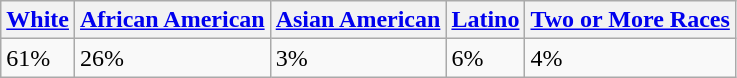<table class="wikitable">
<tr>
<th><a href='#'>White</a></th>
<th><a href='#'>African American</a></th>
<th><a href='#'>Asian American</a></th>
<th><a href='#'>Latino</a></th>
<th><a href='#'>Two or More Races</a></th>
</tr>
<tr>
<td>61%</td>
<td>26%</td>
<td>3%</td>
<td>6%</td>
<td>4%</td>
</tr>
</table>
